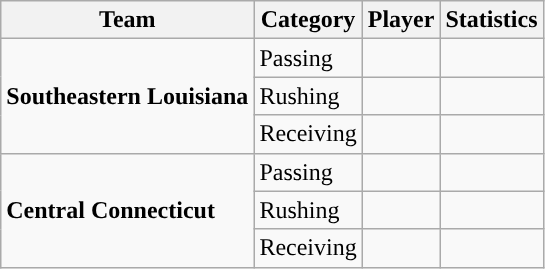<table class="wikitable" style="float: left;">
<tr>
<th>Team</th>
<th>Category</th>
<th>Player</th>
<th>Statistics</th>
</tr>
<tr>
<td rowspan=3><strong>Southeastern Louisiana</strong></td>
<td>Passing</td>
<td> </td>
<td> </td>
</tr>
<tr>
<td>Rushing</td>
<td> </td>
<td> </td>
</tr>
<tr>
<td>Receiving</td>
<td> </td>
<td> </td>
</tr>
<tr>
<td rowspan=3><strong>Central Connecticut</strong></td>
<td>Passing</td>
<td> </td>
<td> </td>
</tr>
<tr>
<td>Rushing</td>
<td> </td>
<td> </td>
</tr>
<tr>
<td>Receiving</td>
<td> </td>
<td> </td>
</tr>
</table>
